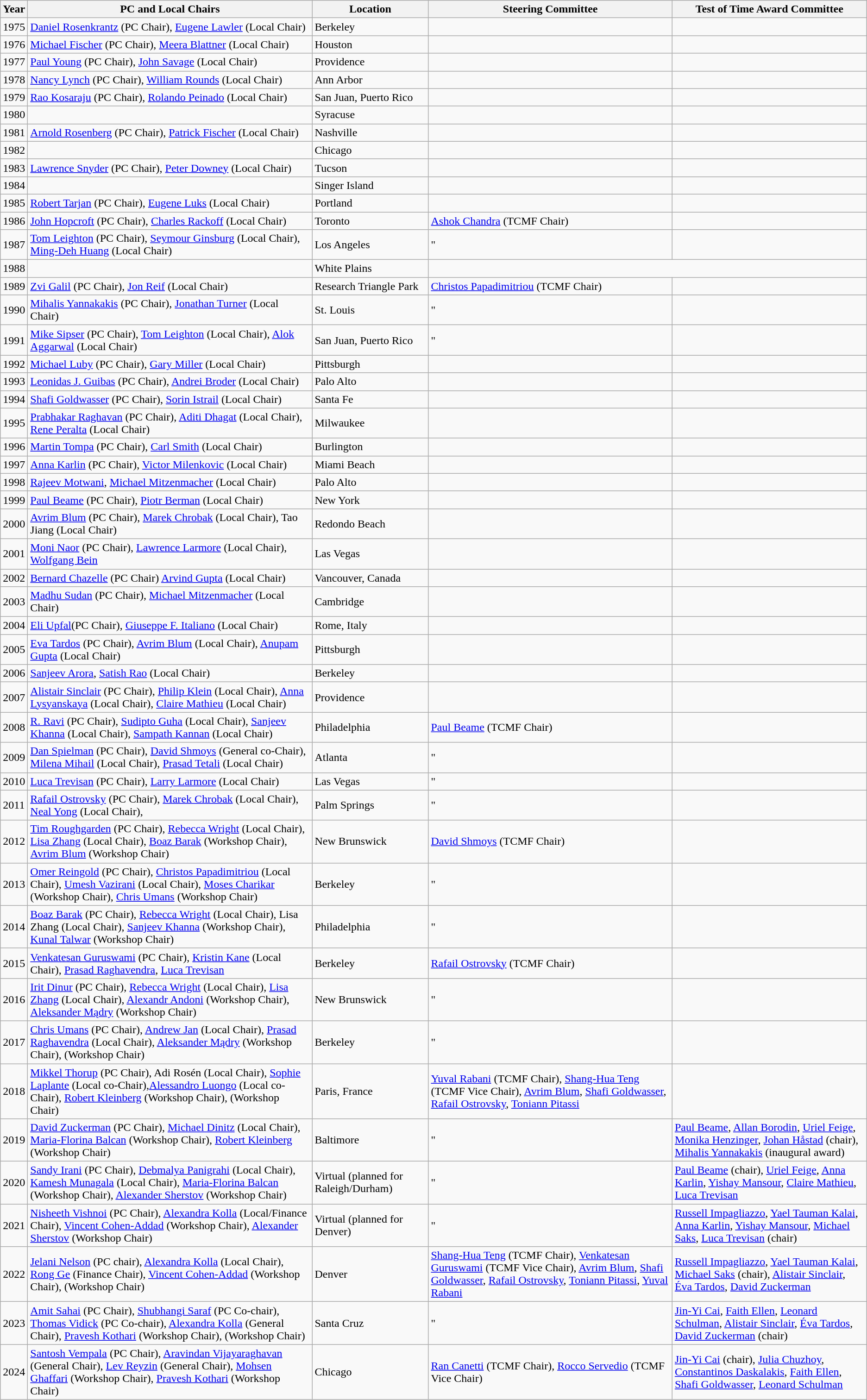<table class="wikitable" width="auto">
<tr>
<th>Year</th>
<th>PC and Local Chairs</th>
<th style="width: 10em;">Location</th>
<th>Steering Committee</th>
<th>Test of Time Award Committee</th>
</tr>
<tr>
<td>1975</td>
<td><a href='#'>Daniel Rosenkrantz</a> (PC Chair), <a href='#'>Eugene Lawler</a> (Local Chair)</td>
<td>Berkeley</td>
<td></td>
<td></td>
</tr>
<tr>
<td>1976</td>
<td><a href='#'>Michael Fischer</a> (PC Chair), <a href='#'>Meera Blattner</a> (Local Chair)</td>
<td>Houston</td>
<td></td>
<td></td>
</tr>
<tr>
<td>1977</td>
<td><a href='#'>Paul Young</a> (PC Chair), <a href='#'>John Savage</a> (Local Chair)</td>
<td>Providence</td>
<td></td>
<td></td>
</tr>
<tr>
<td>1978</td>
<td><a href='#'>Nancy Lynch</a> (PC Chair), <a href='#'>William Rounds</a> (Local Chair)</td>
<td>Ann Arbor</td>
<td></td>
<td></td>
</tr>
<tr>
<td>1979</td>
<td><a href='#'>Rao Kosaraju</a> (PC Chair), <a href='#'>Rolando Peinado</a> (Local Chair)</td>
<td>San Juan, Puerto Rico</td>
<td></td>
<td></td>
</tr>
<tr>
<td>1980</td>
<td></td>
<td>Syracuse</td>
<td></td>
<td></td>
</tr>
<tr>
<td>1981</td>
<td><a href='#'>Arnold Rosenberg</a> (PC Chair), <a href='#'>Patrick Fischer</a> (Local Chair)</td>
<td>Nashville</td>
<td></td>
<td></td>
</tr>
<tr>
<td>1982</td>
<td></td>
<td>Chicago</td>
<td></td>
<td></td>
</tr>
<tr>
<td>1983</td>
<td><a href='#'>Lawrence Snyder</a> (PC Chair), <a href='#'>Peter Downey</a> (Local Chair)</td>
<td>Tucson</td>
<td></td>
<td></td>
</tr>
<tr>
<td>1984</td>
<td></td>
<td>Singer Island</td>
<td></td>
<td></td>
</tr>
<tr>
<td>1985</td>
<td><a href='#'>Robert Tarjan</a> (PC Chair), <a href='#'>Eugene Luks</a> (Local Chair)</td>
<td>Portland</td>
<td></td>
<td></td>
</tr>
<tr>
<td>1986</td>
<td><a href='#'>John Hopcroft</a> (PC Chair), <a href='#'>Charles Rackoff</a> (Local Chair)</td>
<td>Toronto</td>
<td><a href='#'>Ashok Chandra</a> (TCMF Chair)</td>
<td></td>
</tr>
<tr>
<td>1987</td>
<td><a href='#'>Tom Leighton</a> (PC Chair), <a href='#'>Seymour Ginsburg</a> (Local Chair), <a href='#'>Ming-Deh Huang</a> (Local Chair)</td>
<td>Los Angeles</td>
<td>"</td>
<td></td>
</tr>
<tr>
<td>1988</td>
<td></td>
<td>White Plains</td>
</tr>
<tr>
<td>1989</td>
<td><a href='#'>Zvi Galil</a> (PC Chair), <a href='#'>Jon Reif</a> (Local Chair)</td>
<td>Research Triangle Park</td>
<td><a href='#'>Christos Papadimitriou</a> (TCMF Chair)</td>
<td></td>
</tr>
<tr>
<td>1990</td>
<td><a href='#'>Mihalis Yannakakis</a> (PC Chair), <a href='#'>Jonathan Turner</a> (Local Chair)</td>
<td>St. Louis</td>
<td>"</td>
<td></td>
</tr>
<tr>
<td>1991</td>
<td><a href='#'>Mike Sipser</a> (PC Chair), <a href='#'>Tom Leighton</a> (Local Chair), <a href='#'>Alok Aggarwal</a> (Local Chair)</td>
<td>San Juan, Puerto Rico</td>
<td>"</td>
<td></td>
</tr>
<tr>
<td>1992</td>
<td><a href='#'>Michael Luby</a> (PC Chair), <a href='#'>Gary Miller</a> (Local Chair)</td>
<td>Pittsburgh</td>
<td></td>
<td></td>
</tr>
<tr>
<td>1993</td>
<td><a href='#'>Leonidas J. Guibas</a> (PC Chair), <a href='#'>Andrei Broder</a> (Local Chair)</td>
<td>Palo Alto</td>
<td></td>
<td></td>
</tr>
<tr>
<td>1994</td>
<td><a href='#'>Shafi Goldwasser</a> (PC Chair), <a href='#'>Sorin Istrail</a> (Local Chair)</td>
<td>Santa Fe</td>
<td></td>
<td></td>
</tr>
<tr>
<td>1995</td>
<td><a href='#'>Prabhakar Raghavan</a> (PC Chair), <a href='#'>Aditi Dhagat</a> (Local Chair),  <a href='#'>Rene Peralta</a> (Local Chair)</td>
<td>Milwaukee</td>
<td></td>
<td></td>
</tr>
<tr>
<td>1996</td>
<td><a href='#'>Martin Tompa</a> (PC Chair), <a href='#'>Carl Smith</a> (Local Chair)</td>
<td>Burlington</td>
<td></td>
<td></td>
</tr>
<tr>
<td>1997</td>
<td><a href='#'>Anna Karlin</a> (PC Chair), <a href='#'>Victor Milenkovic</a> (Local Chair)</td>
<td>Miami Beach</td>
<td></td>
<td></td>
</tr>
<tr>
<td>1998</td>
<td><a href='#'>Rajeev Motwani</a>, <a href='#'>Michael Mitzenmacher</a> (Local Chair)</td>
<td>Palo Alto</td>
<td></td>
<td></td>
</tr>
<tr>
<td>1999</td>
<td><a href='#'>Paul Beame</a> (PC Chair), <a href='#'>Piotr Berman</a> (Local Chair)</td>
<td>New York</td>
<td></td>
<td></td>
</tr>
<tr>
<td>2000</td>
<td><a href='#'>Avrim Blum</a> (PC Chair), <a href='#'>Marek Chrobak</a> (Local Chair),  Tao Jiang (Local Chair)</td>
<td>Redondo Beach</td>
<td></td>
<td></td>
</tr>
<tr>
<td>2001</td>
<td><a href='#'>Moni Naor</a> (PC Chair), <a href='#'>Lawrence Larmore</a> (Local Chair), <a href='#'>Wolfgang Bein</a></td>
<td>Las Vegas</td>
<td></td>
<td></td>
</tr>
<tr>
<td>2002</td>
<td><a href='#'>Bernard Chazelle</a> (PC Chair) <a href='#'>Arvind Gupta</a> (Local Chair)</td>
<td>Vancouver, Canada</td>
<td></td>
<td></td>
</tr>
<tr>
<td>2003</td>
<td><a href='#'>Madhu Sudan</a> (PC Chair), <a href='#'>Michael Mitzenmacher</a> (Local Chair)</td>
<td>Cambridge</td>
<td></td>
<td></td>
</tr>
<tr>
<td>2004</td>
<td><a href='#'>Eli Upfal</a>(PC Chair), <a href='#'>Giuseppe F. Italiano</a> (Local Chair)</td>
<td>Rome, Italy</td>
<td></td>
<td></td>
</tr>
<tr>
<td>2005</td>
<td><a href='#'>Eva Tardos</a> (PC Chair), <a href='#'>Avrim Blum</a> (Local Chair), <a href='#'>Anupam Gupta</a> (Local Chair)</td>
<td>Pittsburgh</td>
<td></td>
<td></td>
</tr>
<tr>
<td>2006</td>
<td><a href='#'>Sanjeev Arora</a>, <a href='#'>Satish Rao</a> (Local Chair)</td>
<td>Berkeley</td>
<td></td>
<td></td>
</tr>
<tr>
<td>2007</td>
<td><a href='#'>Alistair Sinclair</a> (PC Chair), <a href='#'>Philip Klein</a> (Local Chair), <a href='#'>Anna Lysyanskaya</a> (Local Chair), <a href='#'>Claire Mathieu</a> (Local Chair)</td>
<td>Providence</td>
<td></td>
<td></td>
</tr>
<tr>
<td>2008</td>
<td><a href='#'>R. Ravi</a> (PC Chair), <a href='#'>Sudipto Guha</a> (Local Chair), <a href='#'>Sanjeev Khanna</a> (Local Chair), <a href='#'>Sampath Kannan</a> (Local Chair)</td>
<td>Philadelphia</td>
<td><a href='#'>Paul Beame</a> (TCMF Chair)</td>
<td></td>
</tr>
<tr>
<td>2009</td>
<td><a href='#'>Dan Spielman</a> (PC Chair), <a href='#'>David Shmoys</a> (General co-Chair), <a href='#'>Milena Mihail</a> (Local Chair), <a href='#'>Prasad Tetali</a> (Local Chair)</td>
<td>Atlanta</td>
<td>"</td>
<td></td>
</tr>
<tr>
<td>2010</td>
<td><a href='#'>Luca Trevisan</a> (PC Chair), <a href='#'>Larry Larmore</a> (Local Chair)</td>
<td>Las Vegas</td>
<td>"</td>
<td></td>
</tr>
<tr>
<td>2011</td>
<td><a href='#'>Rafail Ostrovsky</a> (PC Chair), <a href='#'>Marek Chrobak</a> (Local Chair), <a href='#'>Neal Yong</a> (Local Chair),</td>
<td>Palm Springs</td>
<td>"</td>
<td></td>
</tr>
<tr>
<td>2012</td>
<td><a href='#'>Tim Roughgarden</a> (PC Chair), <a href='#'>Rebecca Wright</a> (Local Chair), <a href='#'>Lisa Zhang</a> (Local Chair), <a href='#'>Boaz Barak</a> (Workshop Chair), <a href='#'>Avrim Blum</a> (Workshop Chair)</td>
<td>New Brunswick</td>
<td><a href='#'>David Shmoys</a> (TCMF Chair)</td>
<td></td>
</tr>
<tr>
<td>2013</td>
<td><a href='#'>Omer Reingold</a> (PC Chair), <a href='#'>Christos Papadimitriou</a> (Local Chair), <a href='#'>Umesh Vazirani</a> (Local Chair), <a href='#'>Moses Charikar</a> (Workshop Chair), <a href='#'>Chris Umans</a> (Workshop Chair)</td>
<td>Berkeley</td>
<td>"</td>
<td></td>
</tr>
<tr>
<td>2014</td>
<td><a href='#'>Boaz Barak</a> (PC Chair), <a href='#'>Rebecca Wright</a> (Local Chair), Lisa Zhang (Local Chair), <a href='#'>Sanjeev Khanna</a> (Workshop Chair), <a href='#'>Kunal Talwar</a> (Workshop Chair)</td>
<td>Philadelphia</td>
<td>"</td>
<td></td>
</tr>
<tr>
<td>2015</td>
<td><a href='#'>Venkatesan Guruswami</a> (PC Chair), <a href='#'>Kristin Kane</a> (Local Chair), <a href='#'>Prasad Raghavendra</a>, <a href='#'>Luca Trevisan</a></td>
<td>Berkeley</td>
<td><a href='#'>Rafail Ostrovsky</a> (TCMF Chair)</td>
<td></td>
</tr>
<tr>
<td>2016</td>
<td><a href='#'>Irit Dinur</a> (PC Chair), <a href='#'>Rebecca Wright</a> (Local Chair), <a href='#'>Lisa Zhang</a> (Local Chair), <a href='#'>Alexandr Andoni</a> (Workshop Chair), <a href='#'>Aleksander Mądry</a>  (Workshop Chair)</td>
<td>New Brunswick</td>
<td>"</td>
<td></td>
</tr>
<tr>
<td>2017</td>
<td><a href='#'>Chris Umans</a> (PC Chair), <a href='#'>Andrew Jan</a> (Local Chair), <a href='#'>Prasad Raghavendra</a> (Local Chair), <a href='#'>Aleksander Mądry</a>  (Workshop Chair),  (Workshop Chair)</td>
<td>Berkeley</td>
<td>"</td>
<td></td>
</tr>
<tr>
<td>2018</td>
<td><a href='#'>Mikkel Thorup</a> (PC Chair), Adi Rosén (Local Chair), <a href='#'>Sophie Laplante</a> (Local co-Chair),<a href='#'>Alessandro Luongo</a> (Local co-Chair), <a href='#'>Robert Kleinberg</a> (Workshop Chair),  (Workshop Chair)</td>
<td>Paris, France</td>
<td><a href='#'>Yuval Rabani</a> (TCMF Chair), <a href='#'>Shang-Hua Teng</a> (TCMF Vice Chair),  <a href='#'>Avrim Blum</a>, <a href='#'>Shafi Goldwasser</a>, <a href='#'>Rafail Ostrovsky</a>, <a href='#'>Toniann Pitassi</a></td>
<td></td>
</tr>
<tr>
<td>2019</td>
<td><a href='#'>David Zuckerman</a> (PC Chair), <a href='#'>Michael Dinitz</a> (Local Chair), <a href='#'>Maria-Florina Balcan</a> (Workshop Chair), <a href='#'>Robert Kleinberg</a> (Workshop Chair)</td>
<td>Baltimore</td>
<td>"</td>
<td><a href='#'>Paul Beame</a>, <a href='#'>Allan Borodin</a>, <a href='#'>Uriel Feige</a>, <a href='#'>Monika Henzinger</a>, <a href='#'>Johan Håstad</a> (chair), <a href='#'>Mihalis Yannakakis</a> (inaugural award)</td>
</tr>
<tr>
<td>2020</td>
<td><a href='#'>Sandy Irani</a> (PC Chair), <a href='#'>Debmalya Panigrahi</a> (Local Chair), <a href='#'>Kamesh Munagala</a> (Local Chair), <a href='#'>Maria-Florina Balcan</a> (Workshop Chair), <a href='#'>Alexander Sherstov</a> (Workshop Chair)</td>
<td>Virtual (planned for Raleigh/Durham)</td>
<td>"</td>
<td><a href='#'>Paul Beame</a> (chair), <a href='#'>Uriel Feige</a>, <a href='#'>Anna Karlin</a>, <a href='#'>Yishay Mansour</a>, <a href='#'>Claire Mathieu</a>, <a href='#'>Luca Trevisan</a></td>
</tr>
<tr>
<td>2021</td>
<td><a href='#'>Nisheeth Vishnoi</a> (PC Chair), <a href='#'>Alexandra Kolla</a> (Local/Finance Chair), <a href='#'>Vincent Cohen-Addad</a> (Workshop Chair), <a href='#'>Alexander Sherstov</a> (Workshop Chair)</td>
<td>Virtual (planned for Denver)</td>
<td>"</td>
<td><a href='#'>Russell Impagliazzo</a>, <a href='#'>Yael Tauman Kalai</a>, <a href='#'>Anna Karlin</a>, <a href='#'>Yishay Mansour</a>, <a href='#'>Michael Saks</a>, <a href='#'>Luca Trevisan</a> (chair)</td>
</tr>
<tr>
<td>2022</td>
<td><a href='#'>Jelani Nelson</a> (PC chair), <a href='#'>Alexandra Kolla</a> (Local Chair), <a href='#'>Rong Ge</a> (Finance Chair), <a href='#'>Vincent Cohen-Addad</a> (Workshop Chair),  (Workshop Chair)</td>
<td>Denver</td>
<td><a href='#'>Shang-Hua Teng</a> (TCMF Chair), <a href='#'>Venkatesan Guruswami</a> (TCMF Vice Chair),   <a href='#'>Avrim Blum</a>, <a href='#'>Shafi Goldwasser</a>, <a href='#'>Rafail Ostrovsky</a>, <a href='#'>Toniann Pitassi</a>, <a href='#'>Yuval Rabani</a></td>
<td><a href='#'>Russell Impagliazzo</a>, <a href='#'>Yael Tauman Kalai</a>, <a href='#'>Michael Saks</a> (chair), <a href='#'>Alistair Sinclair</a>, <a href='#'>Éva Tardos</a>, <a href='#'>David Zuckerman</a></td>
</tr>
<tr>
<td>2023</td>
<td><a href='#'>Amit Sahai</a> (PC Chair), <a href='#'>Shubhangi Saraf</a> (PC Co-chair), <a href='#'>Thomas Vidick</a> (PC Co-chair), <a href='#'>Alexandra Kolla</a> (General Chair), <a href='#'>Pravesh Kothari</a> (Workshop Chair),  (Workshop Chair)</td>
<td>Santa Cruz</td>
<td>"</td>
<td><a href='#'>Jin-Yi Cai</a>, <a href='#'>Faith Ellen</a>, <a href='#'>Leonard Schulman</a>, <a href='#'>Alistair Sinclair</a>, <a href='#'>Éva Tardos</a>, <a href='#'>David Zuckerman</a> (chair)</td>
</tr>
<tr>
<td>2024</td>
<td><a href='#'>Santosh Vempala</a> (PC Chair), <a href='#'>Aravindan Vijayaraghavan</a> (General Chair), <a href='#'>Lev Reyzin</a> (General Chair), <a href='#'>Mohsen Ghaffari</a> (Workshop Chair), <a href='#'>Pravesh Kothari</a> (Workshop Chair)</td>
<td>Chicago</td>
<td><a href='#'>Ran Canetti</a> (TCMF Chair), <a href='#'>Rocco Servedio</a> (TCMF Vice Chair)</td>
<td><a href='#'>Jin-Yi Cai</a> (chair), <a href='#'>Julia Chuzhoy</a>, <a href='#'>Constantinos Daskalakis</a>, <a href='#'>Faith Ellen</a>, <a href='#'>Shafi Goldwasser</a>, <a href='#'>Leonard Schulman</a></td>
</tr>
</table>
